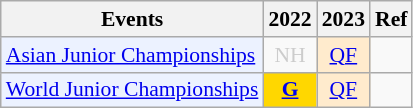<table class="wikitable" style="font-size: 90%; text-align:center">
<tr>
<th>Events</th>
<th>2022</th>
<th>2023</th>
<th>Ref</th>
</tr>
<tr>
<td bgcolor="#ECF2FF"; align="left"><a href='#'>Asian Junior Championships</a></td>
<td style=color:#ccc>NH</td>
<td bgcolor=FFEBCD><a href='#'>QF</a></td>
<td></td>
</tr>
<tr>
<td bgcolor="#ECF2FF"; align="left"><a href='#'>World Junior Championships</a></td>
<td bgcolor=gold><a href='#'><strong>G</strong></a></td>
<td bgcolor=FFEBCD><a href='#'>QF</a></td>
<td></td>
</tr>
</table>
